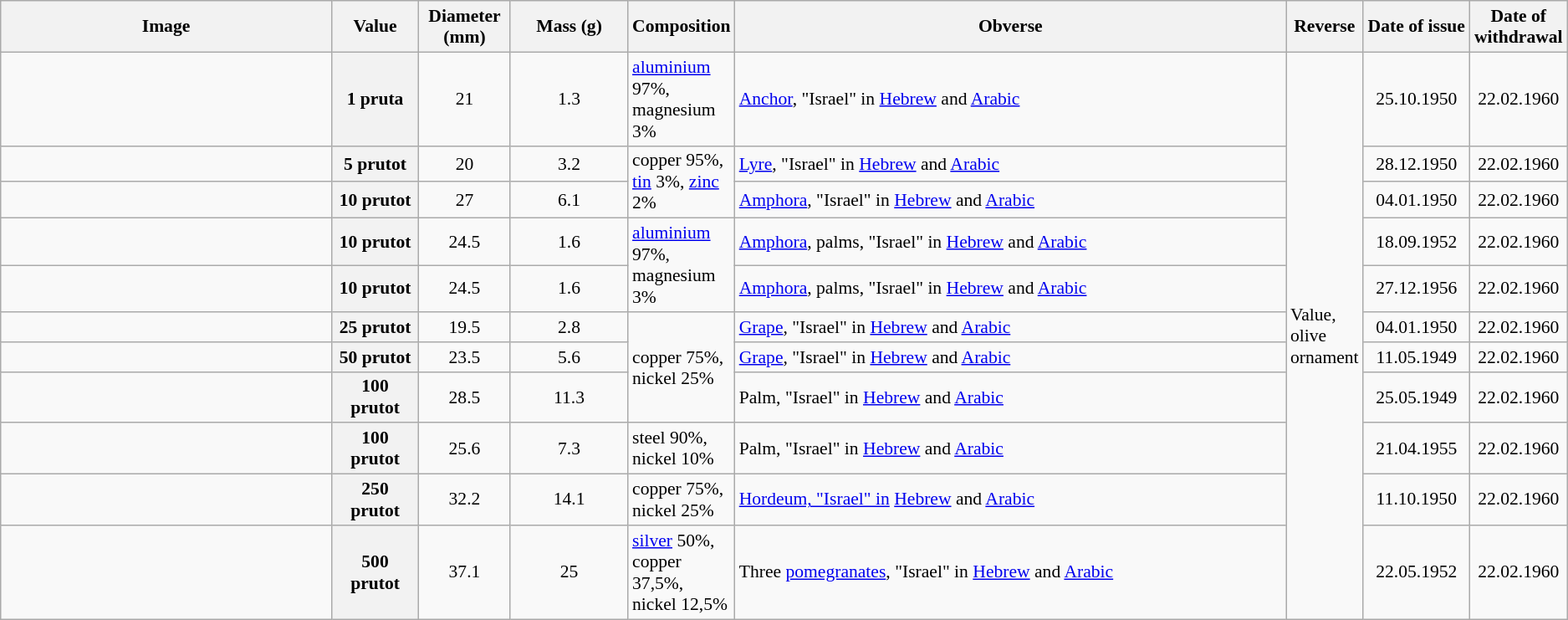<table class="wikitable" align="center" style="font-size: 90%">
<tr>
<th width="25%"><strong>Image</strong></th>
<th width="6%">Value</th>
<th width="6%"><strong>Diameter (mm)</strong></th>
<th width="8.5%"><strong>Mass (g)</strong></th>
<th><strong>Composition</strong></th>
<th width="41.4%">Obverse</th>
<th><strong>Reverse</strong></th>
<th width="7.1%">Date of issue</th>
<th width="6%">Date of <strong>withdrawal</strong></th>
</tr>
<tr>
<td align="center"></td>
<th>1 pruta</th>
<td align="center">21</td>
<td align="center">1.3</td>
<td><a href='#'>aluminium</a> 97%, magnesium 3%</td>
<td><a href='#'>Anchor</a>, "Israel" in <a href='#'>Hebrew</a> and <a href='#'>Arabic</a></td>
<td rowspan="11">Value, olive ornament</td>
<td align="center">25.10.1950</td>
<td align="center">22.02.1960</td>
</tr>
<tr>
<td align="center"></td>
<th>5 prutot</th>
<td align="center">20</td>
<td align="center">3.2</td>
<td rowspan="2">copper 95%, <a href='#'>tin</a> 3%, <a href='#'>zinc</a> 2%</td>
<td><a href='#'>Lyre</a>, "Israel" in <a href='#'>Hebrew</a> and <a href='#'>Arabic</a></td>
<td align="center">28.12.1950</td>
<td align="center">22.02.1960</td>
</tr>
<tr>
<td align="center"></td>
<th>10 prutot</th>
<td align="center">27</td>
<td align="center">6.1</td>
<td><a href='#'>Amphora</a>, "Israel" in <a href='#'>Hebrew</a> and <a href='#'>Arabic</a></td>
<td align="center">04.01.1950</td>
<td align="center">22.02.1960</td>
</tr>
<tr>
<td align="center"></td>
<th>10 prutot</th>
<td align="center">24.5</td>
<td align="center">1.6</td>
<td rowspan="2"><a href='#'>aluminium</a> 97%, magnesium 3%</td>
<td><a href='#'>Amphora</a>, palms, "Israel" in <a href='#'>Hebrew</a> and <a href='#'>Arabic</a></td>
<td align="center">18.09.1952</td>
<td align="center">22.02.1960</td>
</tr>
<tr>
<td align="center"></td>
<th>10 prutot</th>
<td align="center">24.5</td>
<td align="center">1.6</td>
<td><a href='#'>Amphora</a>, palms, "Israel" in <a href='#'>Hebrew</a> and <a href='#'>Arabic</a></td>
<td align="center">27.12.1956</td>
<td align="center">22.02.1960</td>
</tr>
<tr>
<td align="center"></td>
<th>25 prutot</th>
<td align="center">19.5</td>
<td align="center">2.8</td>
<td rowspan="3">copper 75%, nickel 25%</td>
<td><a href='#'>Grape</a>, "Israel" in <a href='#'>Hebrew</a> and <a href='#'>Arabic</a></td>
<td align="center">04.01.1950</td>
<td align="center">22.02.1960</td>
</tr>
<tr>
<td align="center"></td>
<th>50 prutot</th>
<td align="center">23.5</td>
<td align="center">5.6</td>
<td><a href='#'>Grape</a>, "Israel" in <a href='#'>Hebrew</a> and <a href='#'>Arabic</a></td>
<td align="center">11.05.1949</td>
<td align="center">22.02.1960</td>
</tr>
<tr>
<td align="center"></td>
<th>100 prutot</th>
<td align="center">28.5</td>
<td align="center">11.3</td>
<td>Palm, "Israel" in <a href='#'>Hebrew</a> and <a href='#'>Arabic</a></td>
<td align="center">25.05.1949</td>
<td align="center">22.02.1960</td>
</tr>
<tr>
<td align="center"></td>
<th>100 prutot</th>
<td align="center">25.6</td>
<td align="center">7.3</td>
<td>steel 90%, nickel 10%</td>
<td>Palm, "Israel" in <a href='#'>Hebrew</a> and <a href='#'>Arabic</a></td>
<td align="center">21.04.1955</td>
<td align="center">22.02.1960</td>
</tr>
<tr>
<td align="center"></td>
<th>250 prutot</th>
<td align="center">32.2</td>
<td align="center">14.1</td>
<td>copper 75%, nickel 25%</td>
<td><a href='#'>Hordeum, "Israel" in</a> <a href='#'>Hebrew</a> and <a href='#'>Arabic</a></td>
<td align="center">11.10.1950</td>
<td align="center">22.02.1960</td>
</tr>
<tr>
<td align="center"></td>
<th>500 prutot</th>
<td align="center">37.1</td>
<td align="center">25</td>
<td><a href='#'>silver</a> 50%, copper 37,5%, nickel  12,5%</td>
<td>Three <a href='#'>pomegranates</a>, "Israel" in <a href='#'>Hebrew</a> and <a href='#'>Arabic</a></td>
<td align="center">22.05.1952</td>
<td align="center">22.02.1960</td>
</tr>
</table>
